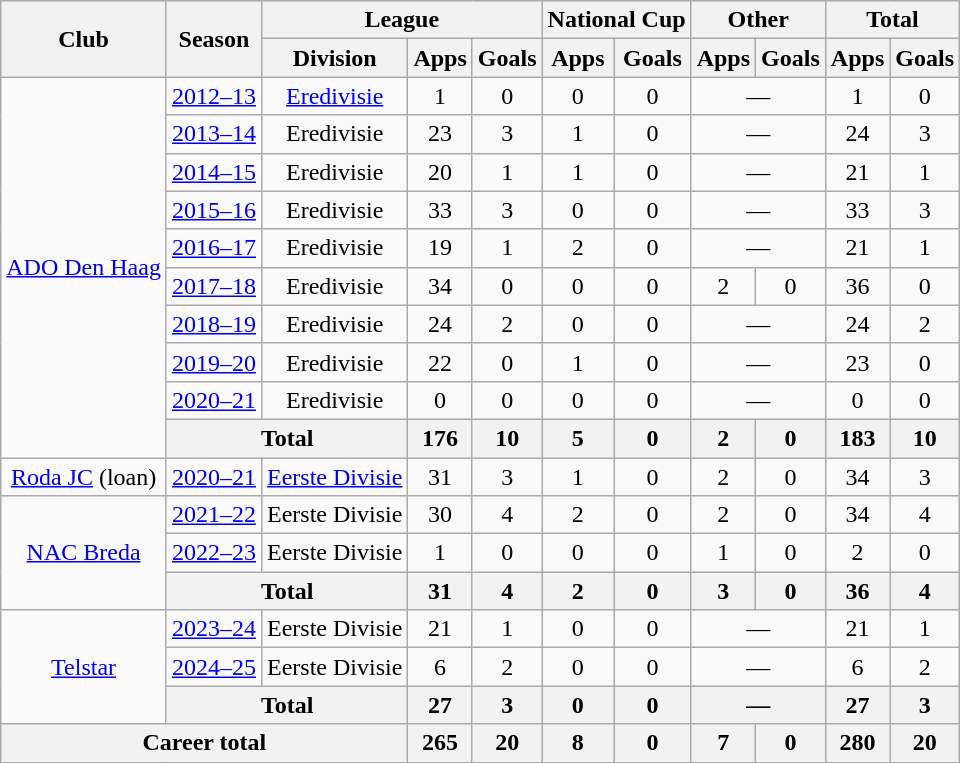<table class="wikitable" style="text-align:center">
<tr>
<th rowspan="2">Club</th>
<th rowspan="2">Season</th>
<th colspan="3">League</th>
<th colspan="2">National Cup</th>
<th colspan="2">Other</th>
<th colspan="2">Total</th>
</tr>
<tr>
<th>Division</th>
<th>Apps</th>
<th>Goals</th>
<th>Apps</th>
<th>Goals</th>
<th>Apps</th>
<th>Goals</th>
<th>Apps</th>
<th>Goals</th>
</tr>
<tr>
<td rowspan="10"><a href='#'>ADO Den Haag</a></td>
<td><a href='#'>2012–13</a></td>
<td><a href='#'>Eredivisie</a></td>
<td>1</td>
<td>0</td>
<td>0</td>
<td>0</td>
<td colspan="2">—</td>
<td>1</td>
<td>0</td>
</tr>
<tr>
<td><a href='#'>2013–14</a></td>
<td>Eredivisie</td>
<td>23</td>
<td>3</td>
<td>1</td>
<td>0</td>
<td colspan="2">—</td>
<td>24</td>
<td>3</td>
</tr>
<tr>
<td><a href='#'>2014–15</a></td>
<td>Eredivisie</td>
<td>20</td>
<td>1</td>
<td>1</td>
<td>0</td>
<td colspan="2">—</td>
<td>21</td>
<td>1</td>
</tr>
<tr>
<td><a href='#'>2015–16</a></td>
<td>Eredivisie</td>
<td>33</td>
<td>3</td>
<td>0</td>
<td>0</td>
<td colspan="2">—</td>
<td>33</td>
<td>3</td>
</tr>
<tr>
<td><a href='#'>2016–17</a></td>
<td>Eredivisie</td>
<td>19</td>
<td>1</td>
<td>2</td>
<td>0</td>
<td colspan="2">—</td>
<td>21</td>
<td>1</td>
</tr>
<tr>
<td><a href='#'>2017–18</a></td>
<td>Eredivisie</td>
<td>34</td>
<td>0</td>
<td>0</td>
<td>0</td>
<td>2</td>
<td>0</td>
<td>36</td>
<td>0</td>
</tr>
<tr>
<td><a href='#'>2018–19</a></td>
<td>Eredivisie</td>
<td>24</td>
<td>2</td>
<td>0</td>
<td>0</td>
<td colspan="2">—</td>
<td>24</td>
<td>2</td>
</tr>
<tr>
<td><a href='#'>2019–20</a></td>
<td>Eredivisie</td>
<td>22</td>
<td>0</td>
<td>1</td>
<td>0</td>
<td colspan="2">—</td>
<td>23</td>
<td>0</td>
</tr>
<tr>
<td><a href='#'>2020–21</a></td>
<td>Eredivisie</td>
<td>0</td>
<td>0</td>
<td>0</td>
<td>0</td>
<td colspan="2">—</td>
<td>0</td>
<td>0</td>
</tr>
<tr>
<th colspan="2">Total</th>
<th>176</th>
<th>10</th>
<th>5</th>
<th>0</th>
<th>2</th>
<th>0</th>
<th>183</th>
<th>10</th>
</tr>
<tr>
<td><a href='#'>Roda JC</a> (loan)</td>
<td><a href='#'>2020–21</a></td>
<td><a href='#'>Eerste Divisie</a></td>
<td>31</td>
<td>3</td>
<td>1</td>
<td>0</td>
<td>2</td>
<td>0</td>
<td>34</td>
<td>3</td>
</tr>
<tr>
<td rowspan="3"><a href='#'>NAC Breda</a></td>
<td><a href='#'>2021–22</a></td>
<td>Eerste Divisie</td>
<td>30</td>
<td>4</td>
<td>2</td>
<td>0</td>
<td>2</td>
<td>0</td>
<td>34</td>
<td>4</td>
</tr>
<tr>
<td><a href='#'>2022–23</a></td>
<td>Eerste Divisie</td>
<td>1</td>
<td>0</td>
<td>0</td>
<td>0</td>
<td>1</td>
<td>0</td>
<td>2</td>
<td>0</td>
</tr>
<tr>
<th colspan="2">Total</th>
<th>31</th>
<th>4</th>
<th>2</th>
<th>0</th>
<th>3</th>
<th>0</th>
<th>36</th>
<th>4</th>
</tr>
<tr>
<td rowspan="3"><a href='#'>Telstar</a></td>
<td><a href='#'>2023–24</a></td>
<td>Eerste Divisie</td>
<td>21</td>
<td>1</td>
<td>0</td>
<td>0</td>
<td colspan="2">—</td>
<td>21</td>
<td>1</td>
</tr>
<tr>
<td><a href='#'>2024–25</a></td>
<td>Eerste Divisie</td>
<td>6</td>
<td>2</td>
<td>0</td>
<td>0</td>
<td colspan="2">—</td>
<td>6</td>
<td>2</td>
</tr>
<tr>
<th colspan="2">Total</th>
<th>27</th>
<th>3</th>
<th>0</th>
<th>0</th>
<th colspan="2">—</th>
<th>27</th>
<th>3</th>
</tr>
<tr>
<th colspan="3">Career total</th>
<th>265</th>
<th>20</th>
<th>8</th>
<th>0</th>
<th>7</th>
<th>0</th>
<th>280</th>
<th>20</th>
</tr>
</table>
